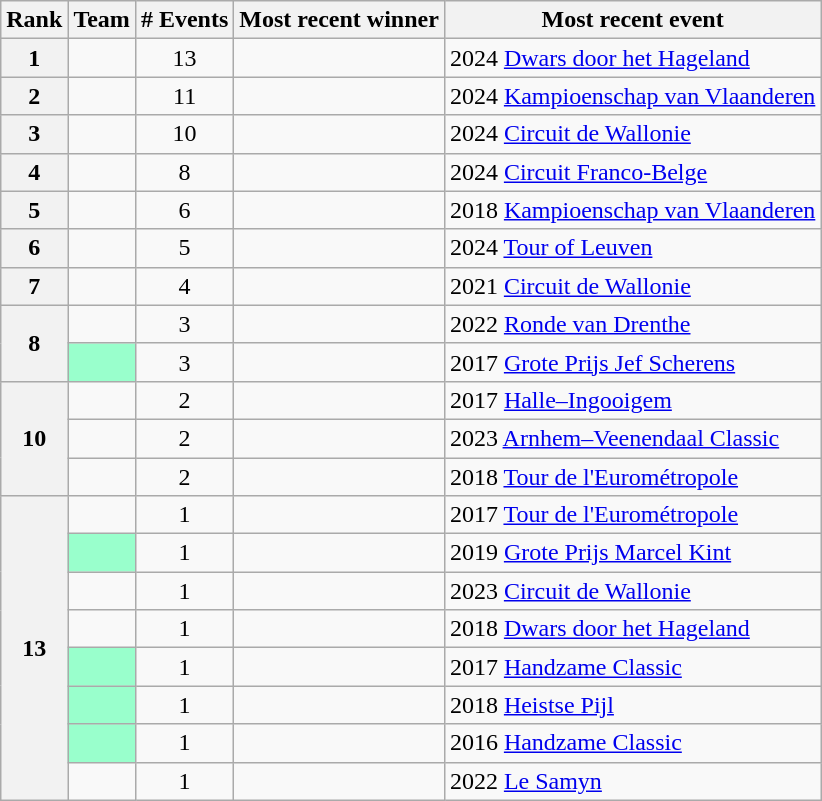<table class="wikitable">
<tr>
<th>Rank</th>
<th>Team</th>
<th># Events</th>
<th>Most recent winner</th>
<th>Most recent event</th>
</tr>
<tr>
<th rowspan="1">1</th>
<td></td>
<td align="center">13</td>
<td></td>
<td>2024 <a href='#'>Dwars door het Hageland</a></td>
</tr>
<tr>
<th rowspan="1">2</th>
<td></td>
<td align="center">11</td>
<td></td>
<td>2024 <a href='#'>Kampioenschap van Vlaanderen</a></td>
</tr>
<tr>
<th rowspan="1">3</th>
<td></td>
<td align="center">10</td>
<td></td>
<td>2024 <a href='#'>Circuit de Wallonie</a></td>
</tr>
<tr>
<th rowspan="1">4</th>
<td></td>
<td align="center">8</td>
<td></td>
<td>2024 <a href='#'>Circuit Franco-Belge</a></td>
</tr>
<tr>
<th rowspan="1">5</th>
<td></td>
<td align="center">6</td>
<td></td>
<td>2018 <a href='#'>Kampioenschap van Vlaanderen</a></td>
</tr>
<tr>
<th rowspan="1">6</th>
<td></td>
<td align="center">5</td>
<td></td>
<td>2024 <a href='#'>Tour of Leuven</a></td>
</tr>
<tr>
<th rowspan="1">7</th>
<td></td>
<td align="center">4</td>
<td></td>
<td>2021 <a href='#'>Circuit de Wallonie</a></td>
</tr>
<tr>
<th rowspan="2">8</th>
<td></td>
<td align="center">3</td>
<td></td>
<td>2022 <a href='#'>Ronde van Drenthe</a></td>
</tr>
<tr>
<td style="background-color:#9FC"><em></em></td>
<td align="center">3</td>
<td></td>
<td>2017 <a href='#'>Grote Prijs Jef Scherens</a></td>
</tr>
<tr>
<th rowspan="3">10</th>
<td></td>
<td align="center">2</td>
<td></td>
<td>2017 <a href='#'>Halle–Ingooigem</a></td>
</tr>
<tr>
<td></td>
<td align="center">2</td>
<td></td>
<td>2023 <a href='#'>Arnhem–Veenendaal Classic</a></td>
</tr>
<tr>
<td></td>
<td align="center">2</td>
<td></td>
<td>2018 <a href='#'>Tour de l'Eurométropole</a></td>
</tr>
<tr>
<th rowspan="8">13</th>
<td></td>
<td align="center">1</td>
<td></td>
<td>2017 <a href='#'>Tour de l'Eurométropole</a></td>
</tr>
<tr>
<td style="background-color:#9FC"><em></em></td>
<td align="center">1</td>
<td></td>
<td>2019 <a href='#'>Grote Prijs Marcel Kint</a></td>
</tr>
<tr>
<td></td>
<td align="center">1</td>
<td></td>
<td>2023 <a href='#'>Circuit de Wallonie</a></td>
</tr>
<tr>
<td></td>
<td align="center">1</td>
<td></td>
<td>2018 <a href='#'>Dwars door het Hageland</a></td>
</tr>
<tr>
<td style="background-color:#9FC"><em></em></td>
<td align="center">1</td>
<td></td>
<td>2017 <a href='#'>Handzame Classic</a></td>
</tr>
<tr>
<td style="background-color:#9FC"><em></em></td>
<td align="center">1</td>
<td></td>
<td>2018 <a href='#'>Heistse Pijl</a></td>
</tr>
<tr>
<td style="background-color:#9FC"><em></em></td>
<td align="center">1</td>
<td></td>
<td>2016 <a href='#'>Handzame Classic</a></td>
</tr>
<tr>
<td></td>
<td align="center">1</td>
<td></td>
<td>2022 <a href='#'>Le Samyn</a></td>
</tr>
</table>
